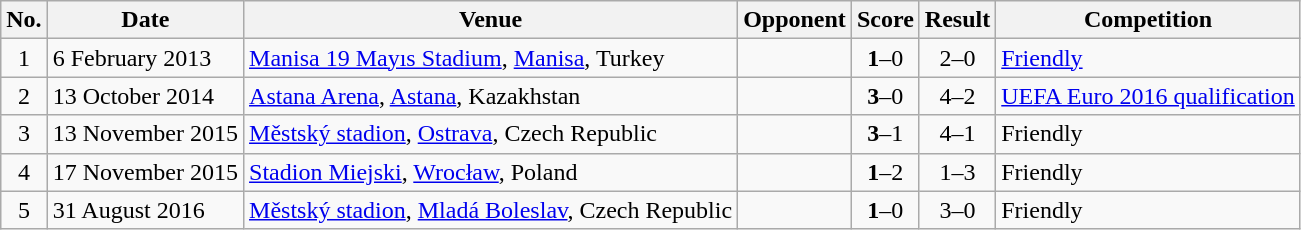<table class="wikitable sortable">
<tr>
<th scope="col">No.</th>
<th scope="col">Date</th>
<th scope="col">Venue</th>
<th scope="col">Opponent</th>
<th scope="col">Score</th>
<th scope="col">Result</th>
<th scope="col">Competition</th>
</tr>
<tr>
<td align="center">1</td>
<td>6 February 2013</td>
<td><a href='#'>Manisa 19 Mayıs Stadium</a>, <a href='#'>Manisa</a>, Turkey</td>
<td></td>
<td align="center"><strong>1</strong>–0</td>
<td align="center">2–0</td>
<td><a href='#'>Friendly</a></td>
</tr>
<tr>
<td align="center">2</td>
<td>13 October 2014</td>
<td><a href='#'>Astana Arena</a>, <a href='#'>Astana</a>, Kazakhstan</td>
<td></td>
<td align="center"><strong>3</strong>–0</td>
<td align="center">4–2</td>
<td><a href='#'>UEFA Euro 2016 qualification</a></td>
</tr>
<tr>
<td align="center">3</td>
<td>13 November 2015</td>
<td><a href='#'>Městský stadion</a>, <a href='#'>Ostrava</a>, Czech Republic</td>
<td></td>
<td align="center"><strong>3</strong>–1</td>
<td align="center">4–1</td>
<td>Friendly</td>
</tr>
<tr>
<td align="center">4</td>
<td>17 November 2015</td>
<td><a href='#'>Stadion Miejski</a>, <a href='#'>Wrocław</a>, Poland</td>
<td></td>
<td align="center"><strong>1</strong>–2</td>
<td align="center">1–3</td>
<td>Friendly</td>
</tr>
<tr>
<td align="center">5</td>
<td>31 August 2016</td>
<td><a href='#'>Městský stadion</a>, <a href='#'>Mladá Boleslav</a>, Czech Republic</td>
<td></td>
<td align="center"><strong>1</strong>–0</td>
<td align="center">3–0</td>
<td>Friendly</td>
</tr>
</table>
